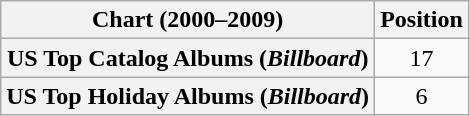<table class="wikitable sortable plainrowheaders" style="text-align:center">
<tr>
<th scope="col">Chart (2000–2009)</th>
<th scope="col">Position</th>
</tr>
<tr>
<th scope="row">US Top Catalog Albums (<em>Billboard</em>)</th>
<td>17</td>
</tr>
<tr>
<th scope="row">US Top Holiday Albums (<em>Billboard</em>)</th>
<td>6</td>
</tr>
</table>
